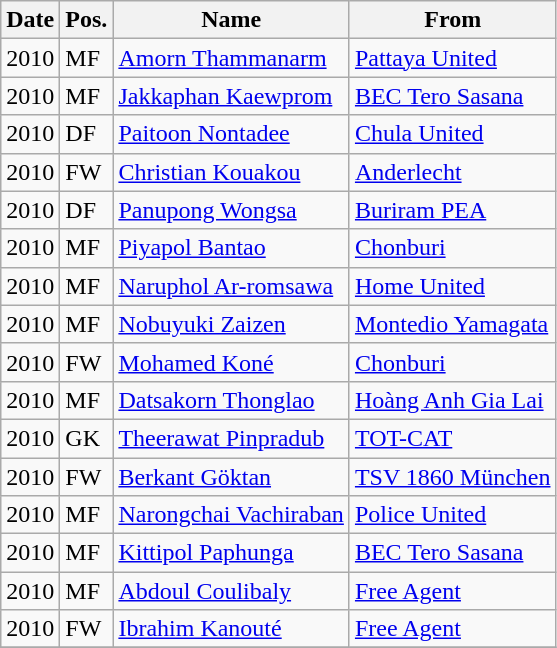<table class="wikitable">
<tr>
<th>Date</th>
<th>Pos.</th>
<th>Name</th>
<th>From</th>
</tr>
<tr>
<td>2010</td>
<td>MF</td>
<td> <a href='#'>Amorn Thammanarm</a></td>
<td> <a href='#'>Pattaya United</a></td>
</tr>
<tr>
<td>2010</td>
<td>MF</td>
<td> <a href='#'>Jakkaphan Kaewprom</a></td>
<td> <a href='#'>BEC Tero Sasana</a></td>
</tr>
<tr>
<td>2010</td>
<td>DF</td>
<td> <a href='#'>Paitoon Nontadee</a></td>
<td> <a href='#'>Chula United</a></td>
</tr>
<tr>
<td>2010</td>
<td>FW</td>
<td> <a href='#'>Christian Kouakou</a></td>
<td> <a href='#'>Anderlecht</a></td>
</tr>
<tr>
<td>2010</td>
<td>DF</td>
<td> <a href='#'>Panupong Wongsa</a></td>
<td> <a href='#'>Buriram PEA</a></td>
</tr>
<tr>
<td>2010</td>
<td>MF</td>
<td> <a href='#'>Piyapol Bantao</a></td>
<td> <a href='#'>Chonburi</a></td>
</tr>
<tr>
<td>2010</td>
<td>MF</td>
<td> <a href='#'>Naruphol Ar-romsawa</a></td>
<td> <a href='#'>Home United</a></td>
</tr>
<tr>
<td>2010</td>
<td>MF</td>
<td> <a href='#'>Nobuyuki Zaizen</a></td>
<td> <a href='#'>Montedio Yamagata</a></td>
</tr>
<tr>
<td>2010</td>
<td>FW</td>
<td> <a href='#'>Mohamed Koné</a></td>
<td> <a href='#'>Chonburi</a></td>
</tr>
<tr>
<td>2010</td>
<td>MF</td>
<td> <a href='#'>Datsakorn Thonglao</a></td>
<td> <a href='#'>Hoàng Anh Gia Lai</a></td>
</tr>
<tr>
<td>2010</td>
<td>GK</td>
<td> <a href='#'>Theerawat Pinpradub</a></td>
<td> <a href='#'>TOT-CAT</a></td>
</tr>
<tr>
<td>2010</td>
<td>FW</td>
<td> <a href='#'>Berkant Göktan</a></td>
<td> <a href='#'>TSV 1860 München</a></td>
</tr>
<tr>
<td>2010</td>
<td>MF</td>
<td> <a href='#'>Narongchai Vachiraban</a></td>
<td> <a href='#'>Police United</a></td>
</tr>
<tr>
<td>2010</td>
<td>MF</td>
<td> <a href='#'>Kittipol Paphunga</a></td>
<td> <a href='#'>BEC Tero Sasana</a></td>
</tr>
<tr>
<td>2010</td>
<td>MF</td>
<td> <a href='#'>Abdoul Coulibaly</a></td>
<td><a href='#'>Free Agent</a></td>
</tr>
<tr>
<td>2010</td>
<td>FW</td>
<td> <a href='#'>Ibrahim Kanouté</a></td>
<td><a href='#'>Free Agent</a></td>
</tr>
<tr>
</tr>
</table>
